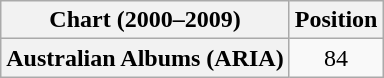<table class="wikitable sortable plainrowheaders" style="text-align:center;">
<tr>
<th scope="col">Chart (2000–2009)</th>
<th scope="col">Position</th>
</tr>
<tr>
<th scope="row">Australian Albums (ARIA)</th>
<td>84</td>
</tr>
</table>
